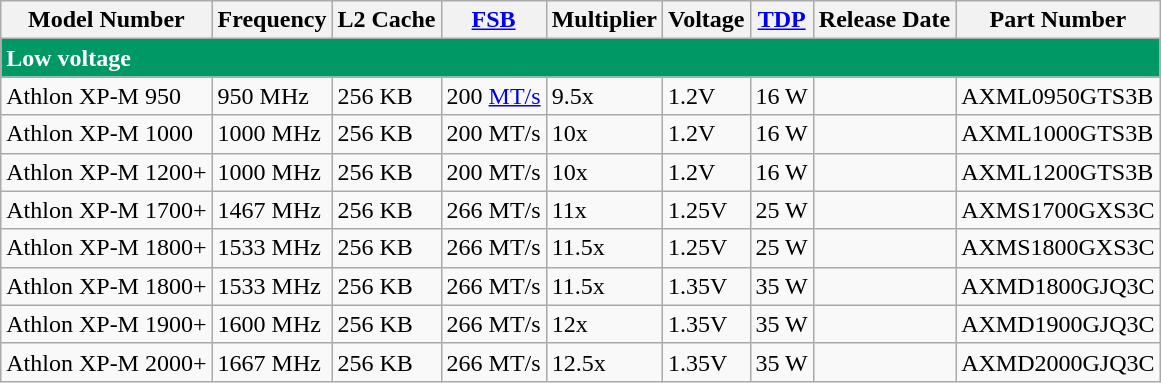<table class="wikitable">
<tr>
<th>Model Number</th>
<th>Frequency</th>
<th>L2 Cache</th>
<th><a href='#'>FSB</a></th>
<th>Multiplier</th>
<th>Voltage</th>
<th><a href='#'>TDP</a></th>
<th>Release Date</th>
<th>Part Number</th>
</tr>
<tr>
<td align="left" colspan="9" style="background:#009966;color: white"><strong>Low voltage</strong></td>
</tr>
<tr>
<td>Athlon XP-M 950</td>
<td>950 MHz</td>
<td>256 KB</td>
<td>200 <a href='#'>MT/s</a></td>
<td>9.5x</td>
<td>1.2V</td>
<td>16 W</td>
<td></td>
<td>AXML0950GTS3B</td>
</tr>
<tr>
<td>Athlon XP-M 1000</td>
<td>1000 MHz</td>
<td>256 KB</td>
<td>200 MT/s</td>
<td>10x</td>
<td>1.2V</td>
<td>16 W</td>
<td></td>
<td>AXML1000GTS3B</td>
</tr>
<tr>
<td>Athlon XP-M 1200+</td>
<td>1000 MHz</td>
<td>256 KB</td>
<td>200 MT/s</td>
<td>10x</td>
<td>1.2V</td>
<td>16 W</td>
<td></td>
<td>AXML1200GTS3B</td>
</tr>
<tr>
<td>Athlon XP-M 1700+</td>
<td>1467 MHz</td>
<td>256 KB</td>
<td>266 MT/s</td>
<td>11x</td>
<td>1.25V</td>
<td>25 W</td>
<td></td>
<td>AXMS1700GXS3C</td>
</tr>
<tr>
<td>Athlon XP-M 1800+</td>
<td>1533 MHz</td>
<td>256 KB</td>
<td>266 MT/s</td>
<td>11.5x</td>
<td>1.25V</td>
<td>25 W</td>
<td></td>
<td>AXMS1800GXS3C</td>
</tr>
<tr>
<td>Athlon XP-M 1800+</td>
<td>1533 MHz</td>
<td>256 KB</td>
<td>266 MT/s</td>
<td>11.5x</td>
<td>1.35V</td>
<td>35 W</td>
<td></td>
<td>AXMD1800GJQ3C</td>
</tr>
<tr>
<td>Athlon XP-M 1900+</td>
<td>1600 MHz</td>
<td>256 KB</td>
<td>266 MT/s</td>
<td>12x</td>
<td>1.35V</td>
<td>35 W</td>
<td></td>
<td>AXMD1900GJQ3C</td>
</tr>
<tr>
<td>Athlon XP-M 2000+</td>
<td>1667 MHz</td>
<td>256 KB</td>
<td>266 MT/s</td>
<td>12.5x</td>
<td>1.35V</td>
<td>35 W</td>
<td></td>
<td>AXMD2000GJQ3C</td>
</tr>
</table>
